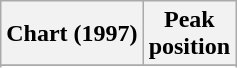<table class="wikitable sortable">
<tr>
<th align="left">Chart (1997)</th>
<th align="center">Peak<br>position</th>
</tr>
<tr>
</tr>
<tr>
</tr>
</table>
